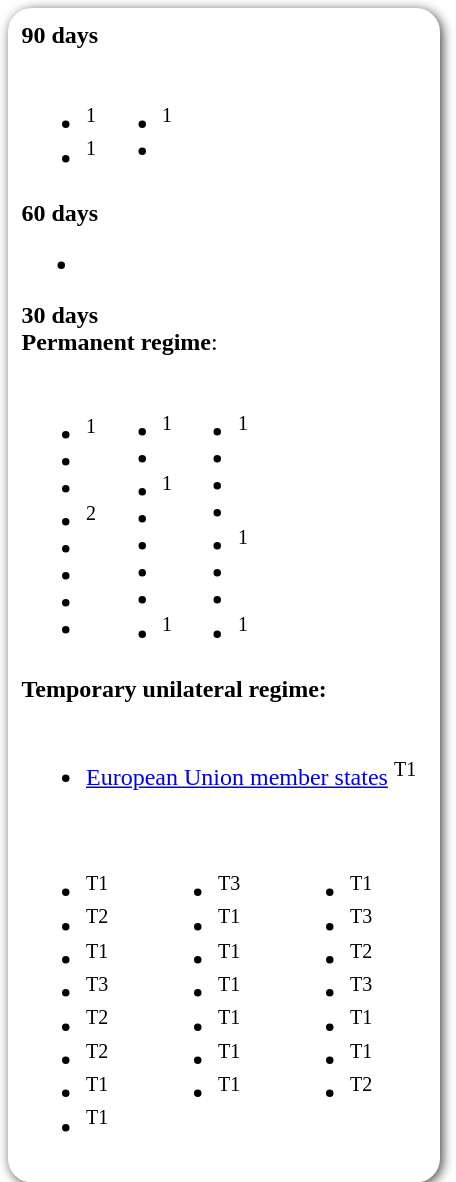<table style=" border-radius:1em; box-shadow: 0.1em 0.1em 0.5em rgba(0,0,0,0.75); background-color: white; border: 1px solid white; padding: 5px;">
<tr>
<td><strong>90 days</strong><br><table>
<tr>
<td><br><ul><li><sup>1</sup></li><li><sup>1</sup></li></ul></td>
<td valign="top"><br><ul><li><sup>1</sup></li><li></li></ul></td>
</tr>
</table>
<strong>60 days</strong><ul><li></li></ul><strong>30 days</strong><br><strong>Permanent regime</strong>:<table>
<tr>
<td><br><ul><li><sup>1</sup></li><li></li><li></li><li><sup>2</sup></li><li></li><li></li><li></li><li></li></ul></td>
<td valign="top"><br><ul><li><sup>1</sup></li><li></li><li><sup>1</sup></li><li></li><li></li><li></li><li></li><li><sup>1</sup></li></ul></td>
<td valign="top"><br><ul><li><sup>1</sup></li><li></li><li></li><li></li><li><sup>1</sup></li><li></li><li></li><li><sup>1</sup></li></ul></td>
</tr>
</table>
<strong>Temporary unilateral regime:</strong><table>
<tr>
<td colspan=3><br><ul><li> <a href='#'>European Union member states</a> <sup>T1</sup></li></ul></td>
</tr>
<tr>
<td><br><ul><li><sup>T1</sup></li><li><sup>T2</sup></li><li><sup>T1</sup></li><li><sup>T3</sup></li><li><sup>T2</sup></li><li><sup>T2</sup></li><li><sup>T1</sup></li><li><sup>T1</sup></li></ul></td>
<td valign="top"><br><ul><li><sup>T3</sup></li><li><sup>T1</sup></li><li><sup>T1</sup></li><li><sup>T1</sup></li><li><sup>T1</sup></li><li><sup>T1</sup></li><li><sup>T1</sup></li></ul></td>
<td valign="top"><br><ul><li><sup>T1</sup></li><li><sup>T3</sup></li><li><sup>T2</sup></li><li><sup>T3</sup></li><li><sup>T1</sup></li><li><sup>T1</sup></li><li><sup>T2</sup></li></ul></td>
<td></td>
</tr>
</table>
</td>
</tr>
</table>
